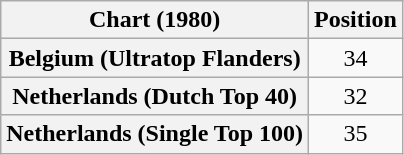<table class="wikitable plainrowheaders sortable">
<tr>
<th scope="col">Chart (1980)</th>
<th scope="col">Position</th>
</tr>
<tr>
<th scope="row">Belgium (Ultratop Flanders)</th>
<td style="text-align:center;">34</td>
</tr>
<tr>
<th scope="row">Netherlands (Dutch Top 40)</th>
<td style="text-align:center;">32</td>
</tr>
<tr>
<th scope="row">Netherlands (Single Top 100)</th>
<td style="text-align:center;">35</td>
</tr>
</table>
